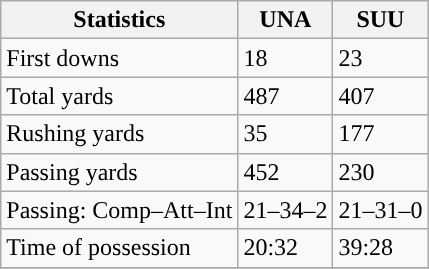<table class="wikitable" style="float: left;">
<tr>
<th>Statistics</th>
<th>UNA</th>
<th>SUU</th>
</tr>
<tr>
<td>First downs</td>
<td>18</td>
<td>23</td>
</tr>
<tr>
<td>Total yards</td>
<td>487</td>
<td>407</td>
</tr>
<tr>
<td>Rushing yards</td>
<td>35</td>
<td>177</td>
</tr>
<tr>
<td>Passing yards</td>
<td>452</td>
<td>230</td>
</tr>
<tr>
<td>Passing: Comp–Att–Int</td>
<td>21–34–2</td>
<td>21–31–0</td>
</tr>
<tr>
<td>Time of possession</td>
<td>20:32</td>
<td>39:28</td>
</tr>
<tr>
</tr>
</table>
